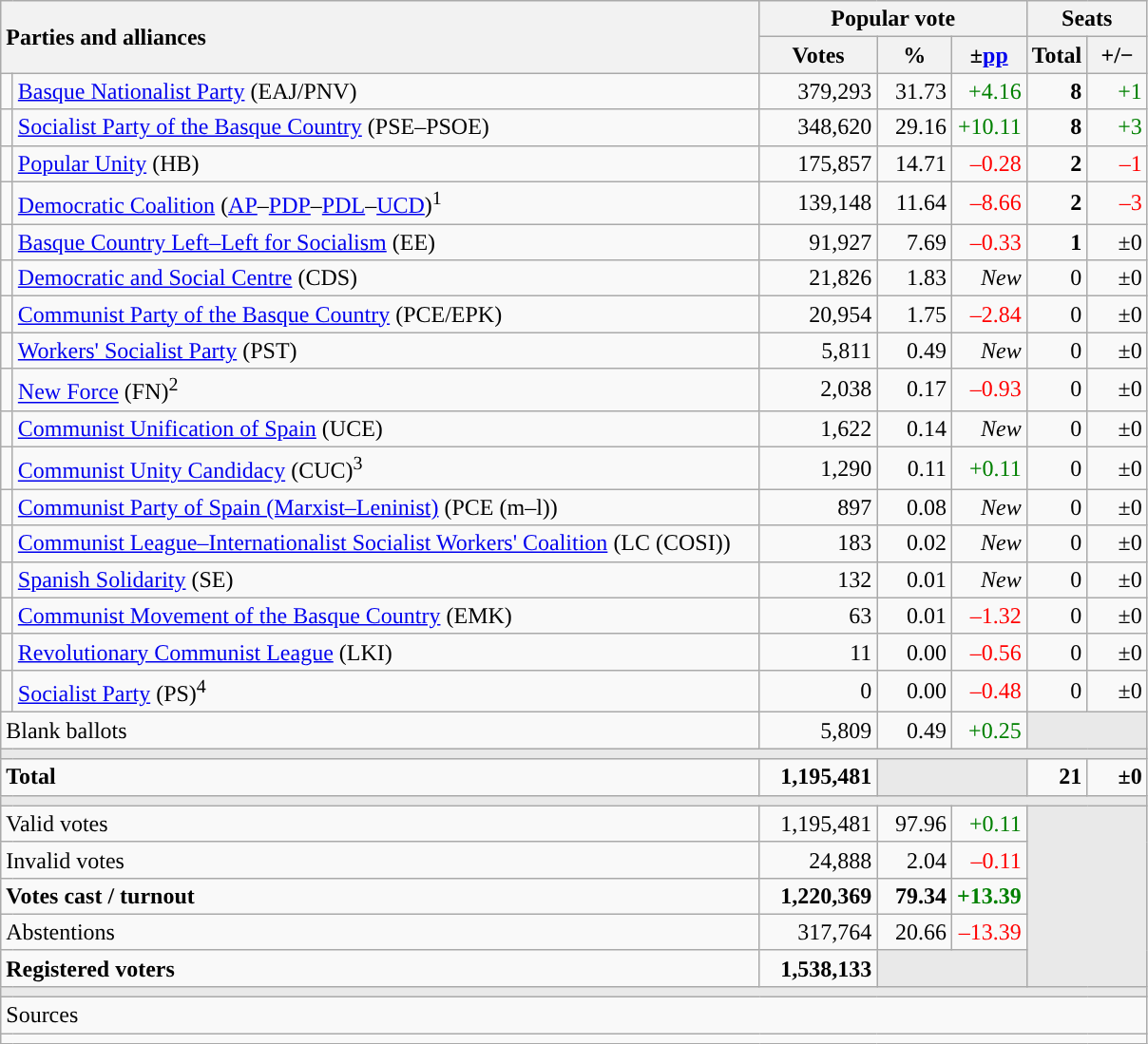<table class="wikitable" style="text-align:right;">
<tr>
<th style="text-align:left;" rowspan="2" colspan="2" width="525">Parties and alliances</th>
<th colspan="3">Popular vote</th>
<th colspan="2">Seats</th>
</tr>
<tr>
<th width="75">Votes</th>
<th width="45">%</th>
<th width="45">±<a href='#'>pp</a></th>
<th width="35">Total</th>
<th width="35">+/−</th>
</tr>
<tr>
<td width="1" style="color:inherit;background:"></td>
<td align="left"><a href='#'>Basque Nationalist Party</a> (EAJ/PNV)</td>
<td>379,293</td>
<td>31.73</td>
<td style="color:green;">+4.16</td>
<td><strong>8</strong></td>
<td style="color:green;">+1</td>
</tr>
<tr>
<td style="color:inherit;background:"></td>
<td align="left"><a href='#'>Socialist Party of the Basque Country</a> (PSE–PSOE)</td>
<td>348,620</td>
<td>29.16</td>
<td style="color:green;">+10.11</td>
<td><strong>8</strong></td>
<td style="color:green;">+3</td>
</tr>
<tr>
<td style="color:inherit;background:"></td>
<td align="left"><a href='#'>Popular Unity</a> (HB)</td>
<td>175,857</td>
<td>14.71</td>
<td style="color:red;">–0.28</td>
<td><strong>2</strong></td>
<td style="color:red;">–1</td>
</tr>
<tr>
<td style="color:inherit;background:"></td>
<td align="left"><a href='#'>Democratic Coalition</a> (<a href='#'>AP</a>–<a href='#'>PDP</a>–<a href='#'>PDL</a>–<a href='#'>UCD</a>)<sup>1</sup></td>
<td>139,148</td>
<td>11.64</td>
<td style="color:red;">–8.66</td>
<td><strong>2</strong></td>
<td style="color:red;">–3</td>
</tr>
<tr>
<td style="color:inherit;background:"></td>
<td align="left"><a href='#'>Basque Country Left–Left for Socialism</a> (EE)</td>
<td>91,927</td>
<td>7.69</td>
<td style="color:red;">–0.33</td>
<td><strong>1</strong></td>
<td>±0</td>
</tr>
<tr>
<td style="color:inherit;background:"></td>
<td align="left"><a href='#'>Democratic and Social Centre</a> (CDS)</td>
<td>21,826</td>
<td>1.83</td>
<td><em>New</em></td>
<td>0</td>
<td>±0</td>
</tr>
<tr>
<td style="color:inherit;background:"></td>
<td align="left"><a href='#'>Communist Party of the Basque Country</a> (PCE/EPK)</td>
<td>20,954</td>
<td>1.75</td>
<td style="color:red;">–2.84</td>
<td>0</td>
<td>±0</td>
</tr>
<tr>
<td style="color:inherit;background:"></td>
<td align="left"><a href='#'>Workers' Socialist Party</a> (PST)</td>
<td>5,811</td>
<td>0.49</td>
<td><em>New</em></td>
<td>0</td>
<td>±0</td>
</tr>
<tr>
<td style="color:inherit;background:"></td>
<td align="left"><a href='#'>New Force</a> (FN)<sup>2</sup></td>
<td>2,038</td>
<td>0.17</td>
<td style="color:red;">–0.93</td>
<td>0</td>
<td>±0</td>
</tr>
<tr>
<td style="color:inherit;background:"></td>
<td align="left"><a href='#'>Communist Unification of Spain</a> (UCE)</td>
<td>1,622</td>
<td>0.14</td>
<td><em>New</em></td>
<td>0</td>
<td>±0</td>
</tr>
<tr>
<td style="color:inherit;background:"></td>
<td align="left"><a href='#'>Communist Unity Candidacy</a> (CUC)<sup>3</sup></td>
<td>1,290</td>
<td>0.11</td>
<td style="color:green;">+0.11</td>
<td>0</td>
<td>±0</td>
</tr>
<tr>
<td style="color:inherit;background:"></td>
<td align="left"><a href='#'>Communist Party of Spain (Marxist–Leninist)</a> (PCE (m–l))</td>
<td>897</td>
<td>0.08</td>
<td><em>New</em></td>
<td>0</td>
<td>±0</td>
</tr>
<tr>
<td style="color:inherit;background:"></td>
<td align="left"><a href='#'>Communist League–Internationalist Socialist Workers' Coalition</a> (LC (COSI))</td>
<td>183</td>
<td>0.02</td>
<td><em>New</em></td>
<td>0</td>
<td>±0</td>
</tr>
<tr>
<td style="color:inherit;background:"></td>
<td align="left"><a href='#'>Spanish Solidarity</a> (SE)</td>
<td>132</td>
<td>0.01</td>
<td><em>New</em></td>
<td>0</td>
<td>±0</td>
</tr>
<tr>
<td style="color:inherit;background:"></td>
<td align="left"><a href='#'>Communist Movement of the Basque Country</a> (EMK)</td>
<td>63</td>
<td>0.01</td>
<td style="color:red;">–1.32</td>
<td>0</td>
<td>±0</td>
</tr>
<tr>
<td style="color:inherit;background:"></td>
<td align="left"><a href='#'>Revolutionary Communist League</a> (LKI)</td>
<td>11</td>
<td>0.00</td>
<td style="color:red;">–0.56</td>
<td>0</td>
<td>±0</td>
</tr>
<tr>
<td style="color:inherit;background:"></td>
<td align="left"><a href='#'>Socialist Party</a> (PS)<sup>4</sup></td>
<td>0</td>
<td>0.00</td>
<td style="color:red;">–0.48</td>
<td>0</td>
<td>±0</td>
</tr>
<tr>
<td align="left" colspan="2">Blank ballots</td>
<td>5,809</td>
<td>0.49</td>
<td style="color:green;">+0.25</td>
<td bgcolor="#E9E9E9" colspan="2"></td>
</tr>
<tr>
<td colspan="7" bgcolor="#E9E9E9"></td>
</tr>
<tr style="font-weight:bold;">
<td align="left" colspan="2">Total</td>
<td>1,195,481</td>
<td bgcolor="#E9E9E9" colspan="2"></td>
<td>21</td>
<td>±0</td>
</tr>
<tr>
<td colspan="7" bgcolor="#E9E9E9"></td>
</tr>
<tr>
<td align="left" colspan="2">Valid votes</td>
<td>1,195,481</td>
<td>97.96</td>
<td style="color:green;">+0.11</td>
<td bgcolor="#E9E9E9" colspan="2" rowspan="5"></td>
</tr>
<tr>
<td align="left" colspan="2">Invalid votes</td>
<td>24,888</td>
<td>2.04</td>
<td style="color:red;">–0.11</td>
</tr>
<tr style="font-weight:bold;">
<td align="left" colspan="2">Votes cast / turnout</td>
<td>1,220,369</td>
<td>79.34</td>
<td style="color:green;">+13.39</td>
</tr>
<tr>
<td align="left" colspan="2">Abstentions</td>
<td>317,764</td>
<td>20.66</td>
<td style="color:red;">–13.39</td>
</tr>
<tr style="font-weight:bold;">
<td align="left" colspan="2">Registered voters</td>
<td>1,538,133</td>
<td bgcolor="#E9E9E9" colspan="2"></td>
</tr>
<tr>
<td colspan="7" bgcolor="#E9E9E9"></td>
</tr>
<tr>
<td align="left" colspan="7">Sources</td>
</tr>
<tr>
<td colspan="7" style="text-align:left; max-width:790px;"></td>
</tr>
</table>
